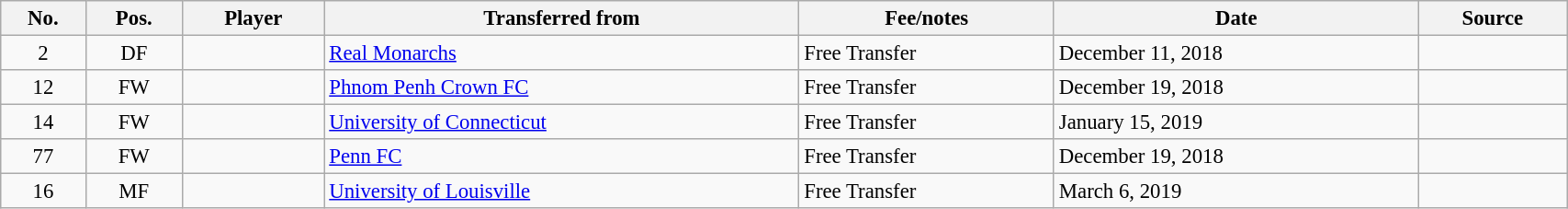<table class="wikitable sortable" style="width:90%; text-align:center; font-size:95%; text-align:left;">
<tr>
<th>No.</th>
<th>Pos.</th>
<th>Player</th>
<th>Transferred from</th>
<th>Fee/notes</th>
<th>Date</th>
<th>Source</th>
</tr>
<tr>
<td align="center">2</td>
<td align="center">DF</td>
<td></td>
<td> <a href='#'>Real Monarchs</a></td>
<td>Free Transfer</td>
<td>December 11, 2018</td>
<td></td>
</tr>
<tr>
<td align="center">12</td>
<td align="center">FW</td>
<td></td>
<td> <a href='#'>Phnom Penh Crown FC</a></td>
<td>Free Transfer</td>
<td>December 19, 2018</td>
<td></td>
</tr>
<tr>
<td align="center">14</td>
<td align="center">FW</td>
<td></td>
<td> <a href='#'>University of Connecticut</a></td>
<td>Free Transfer</td>
<td>January 15, 2019</td>
<td></td>
</tr>
<tr>
<td align="center">77</td>
<td align="center">FW</td>
<td></td>
<td> <a href='#'>Penn FC</a></td>
<td>Free Transfer</td>
<td>December 19, 2018</td>
<td></td>
</tr>
<tr>
<td align="center">16</td>
<td align="center">MF</td>
<td></td>
<td> <a href='#'>University of Louisville</a></td>
<td>Free Transfer</td>
<td>March 6, 2019</td>
<td></td>
</tr>
</table>
